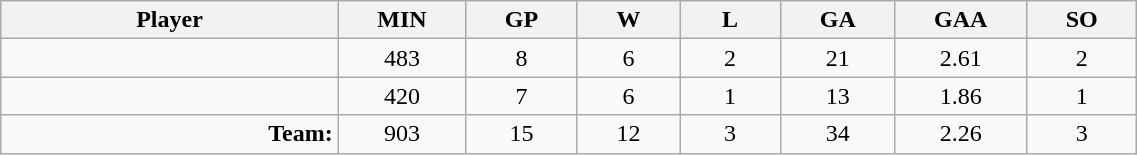<table class="wikitable sortable" width="60%">
<tr>
<th bgcolor="#DDDDFF" width="10%">Player</th>
<th width="3%" bgcolor="#DDDDFF" title="Minutes played">MIN</th>
<th width="3%" bgcolor="#DDDDFF" title="Games played in">GP</th>
<th width="3%" bgcolor="#DDDDFF" title="Wins">W</th>
<th width="3%" bgcolor="#DDDDFF"title="Losses">L</th>
<th width="3%" bgcolor="#DDDDFF" title="Goals against">GA</th>
<th width="3%" bgcolor="#DDDDFF" title="Goals against average">GAA</th>
<th width="3%" bgcolor="#DDDDFF" title="Shut-outs">SO</th>
</tr>
<tr align="center">
<td align="right"></td>
<td>483</td>
<td>8</td>
<td>6</td>
<td>2</td>
<td>21</td>
<td>2.61</td>
<td>2</td>
</tr>
<tr align="center">
<td align="right"></td>
<td>420</td>
<td>7</td>
<td>6</td>
<td>1</td>
<td>13</td>
<td>1.86</td>
<td>1</td>
</tr>
<tr align="center">
<td align="right"><strong>Team:</strong></td>
<td>903</td>
<td>15</td>
<td>12</td>
<td>3</td>
<td>34</td>
<td>2.26</td>
<td>3</td>
</tr>
</table>
